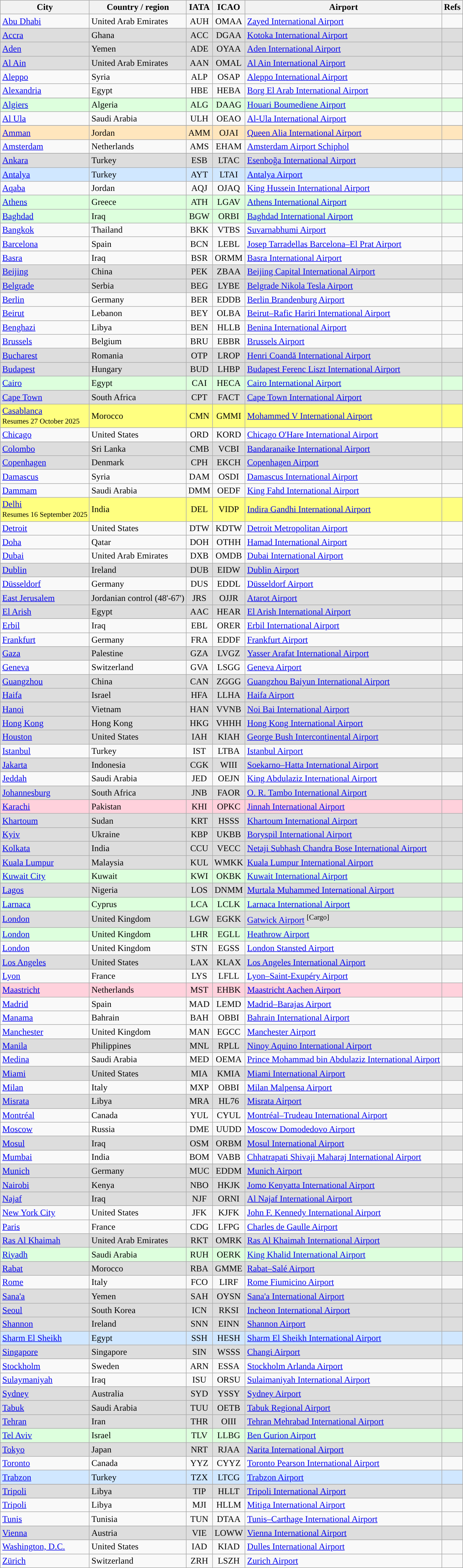<table class="sortable wikitable">
<tr>
<th>City</th>
<th>Country / region</th>
<th>IATA</th>
<th>ICAO</th>
<th>Airport</th>
<th class="unsortable">Refs</th>
</tr>
<tr>
<td><a href='#'>Abu Dhabi</a></td>
<td>United Arab Emirates</td>
<td align=center>AUH</td>
<td align=center>OMAA</td>
<td><a href='#'>Zayed International Airport</a></td>
<td align=center></td>
</tr>
<tr style="background:#ddd;">
<td><a href='#'>Accra</a></td>
<td>Ghana</td>
<td align=center>ACC</td>
<td align=center>DGAA</td>
<td><a href='#'>Kotoka International Airport</a></td>
<td align=center></td>
</tr>
<tr style="background:#ddd;">
<td><a href='#'>Aden</a></td>
<td>Yemen</td>
<td align=center>ADE</td>
<td align=center>OYAA</td>
<td><a href='#'>Aden International Airport</a></td>
<td align=center></td>
</tr>
<tr style="background:#ddd;">
<td><a href='#'>Al Ain</a></td>
<td>United Arab Emirates</td>
<td align=center>AAN</td>
<td align=center>OMAL</td>
<td><a href='#'>Al Ain International Airport</a></td>
<td align=center></td>
</tr>
<tr>
<td><a href='#'>Aleppo</a></td>
<td>Syria</td>
<td align=center>ALP</td>
<td align=center>OSAP</td>
<td><a href='#'>Aleppo International Airport</a></td>
<td align=center></td>
</tr>
<tr>
<td><a href='#'>Alexandria</a></td>
<td>Egypt</td>
<td align=center>HBE</td>
<td align=center>HEBA</td>
<td><a href='#'>Borg El Arab International Airport</a></td>
<td align=center></td>
</tr>
<tr>
</tr>
<tr style="background:#dfd;">
<td><a href='#'>Algiers</a></td>
<td>Algeria</td>
<td align=center>ALG</td>
<td align=center>DAAG</td>
<td><a href='#'>Houari Boumediene Airport</a></td>
<td align=center></td>
</tr>
<tr>
<td><a href='#'>Al Ula</a></td>
<td>Saudi Arabia</td>
<td align=center>ULH</td>
<td align=center>OEAO</td>
<td><a href='#'>Al-Ula International Airport</a></td>
<td align=center></td>
</tr>
<tr>
</tr>
<tr style="background:#ffe6bd;">
<td><a href='#'>Amman</a></td>
<td>Jordan</td>
<td align=center>AMM</td>
<td align=center>OJAI</td>
<td><a href='#'>Queen Alia International Airport</a></td>
<td align=center></td>
</tr>
<tr>
<td><a href='#'>Amsterdam</a></td>
<td>Netherlands</td>
<td align=center>AMS</td>
<td align=center>EHAM</td>
<td><a href='#'>Amsterdam Airport Schiphol</a></td>
<td align=center></td>
</tr>
<tr>
</tr>
<tr style="background:#ddd;">
<td><a href='#'>Ankara</a></td>
<td>Turkey</td>
<td align=center>ESB</td>
<td align=center>LTAC</td>
<td><a href='#'>Esenboğa International Airport</a></td>
<td align=center></td>
</tr>
<tr style="background:#d0e7ff;">
<td><a href='#'>Antalya</a></td>
<td>Turkey</td>
<td align=center>AYT</td>
<td align=center>LTAI</td>
<td><a href='#'>Antalya Airport</a></td>
<td align=center></td>
</tr>
<tr>
<td><a href='#'>Aqaba</a></td>
<td>Jordan</td>
<td align=center>AQJ</td>
<td align=center>OJAQ</td>
<td><a href='#'>King Hussein International Airport</a></td>
<td align=center></td>
</tr>
<tr style="background:#dfd;">
<td><a href='#'>Athens</a></td>
<td>Greece</td>
<td align=center>ATH</td>
<td align=center>LGAV</td>
<td><a href='#'>Athens International Airport</a></td>
<td align=center></td>
</tr>
<tr style="background:#dfd;">
<td><a href='#'>Baghdad</a></td>
<td>Iraq</td>
<td align=center>BGW</td>
<td align=center>ORBI</td>
<td><a href='#'>Baghdad International Airport</a></td>
<td align=center></td>
</tr>
<tr>
<td><a href='#'>Bangkok</a></td>
<td>Thailand</td>
<td align=center>BKK</td>
<td align=center>VTBS</td>
<td><a href='#'>Suvarnabhumi Airport</a></td>
<td align=center></td>
</tr>
<tr>
<td><a href='#'>Barcelona</a></td>
<td>Spain</td>
<td align=center>BCN</td>
<td align=center>LEBL</td>
<td><a href='#'>Josep Tarradellas Barcelona–El Prat Airport</a></td>
<td align=center></td>
</tr>
<tr>
<td><a href='#'>Basra</a></td>
<td>Iraq</td>
<td align=center>BSR</td>
<td align=center>ORMM</td>
<td><a href='#'>Basra International Airport</a></td>
<td align=center></td>
</tr>
<tr style="background:#ddd;">
<td><a href='#'>Beijing</a></td>
<td>China</td>
<td align=center>PEK</td>
<td align=center>ZBAA</td>
<td><a href='#'>Beijing Capital International Airport</a></td>
<td align=center></td>
</tr>
<tr style="background:#ddd;">
<td><a href='#'>Belgrade</a></td>
<td>Serbia</td>
<td align=center>BEG</td>
<td align=center>LYBE</td>
<td><a href='#'>Belgrade Nikola Tesla Airport</a></td>
<td align=center></td>
</tr>
<tr>
<td><a href='#'>Berlin</a></td>
<td>Germany</td>
<td align=center>BER</td>
<td align=center>EDDB</td>
<td><a href='#'>Berlin Brandenburg Airport</a></td>
<td align=center></td>
</tr>
<tr>
<td><a href='#'>Beirut</a></td>
<td>Lebanon</td>
<td align=center>BEY</td>
<td align=center>OLBA</td>
<td><a href='#'>Beirut–Rafic Hariri International Airport</a></td>
<td align=center></td>
</tr>
<tr>
<td><a href='#'>Benghazi</a></td>
<td>Libya</td>
<td align=center>BEN</td>
<td align=center>HLLB</td>
<td><a href='#'>Benina International Airport</a></td>
<td align=center></td>
</tr>
<tr>
<td><a href='#'>Brussels</a></td>
<td>Belgium</td>
<td align=center>BRU</td>
<td align=center>EBBR</td>
<td><a href='#'>Brussels Airport</a></td>
<td align=center></td>
</tr>
<tr style="background:#ddd;">
<td><a href='#'>Bucharest</a></td>
<td>Romania</td>
<td align=center>OTP</td>
<td align=center>LROP</td>
<td><a href='#'>Henri Coandă International Airport</a></td>
<td align=center></td>
</tr>
<tr style="background:#ddd;">
<td><a href='#'>Budapest</a></td>
<td>Hungary</td>
<td align=center>BUD</td>
<td align=center>LHBP</td>
<td><a href='#'>Budapest Ferenc Liszt International Airport</a></td>
<td align=center></td>
</tr>
<tr style="background:#dfd;">
<td><a href='#'>Cairo</a></td>
<td>Egypt</td>
<td align=center>CAI</td>
<td align=center>HECA</td>
<td><a href='#'>Cairo International Airport</a></td>
<td align=center></td>
</tr>
<tr style="background:#ddd;">
<td><a href='#'>Cape Town</a></td>
<td>South Africa</td>
<td align=center>CPT</td>
<td align=center>FACT</td>
<td><a href='#'>Cape Town International Airport</a></td>
<td align=center></td>
</tr>
<tr style="background:#ffff80;">
<td><a href='#'>Casablanca</a><br><small>Resumes 27 October 2025</small></td>
<td>Morocco</td>
<td align=center>CMN</td>
<td align=center>GMMI</td>
<td><a href='#'>Mohammed V International Airport</a></td>
<td align=center></td>
</tr>
<tr>
<td><a href='#'>Chicago</a></td>
<td>United States</td>
<td align=center>ORD</td>
<td align=center>KORD</td>
<td><a href='#'>Chicago O'Hare International Airport</a></td>
<td align=center></td>
</tr>
<tr style="background:#ddd;">
<td><a href='#'>Colombo</a></td>
<td>Sri Lanka</td>
<td align=center>CMB</td>
<td align=center>VCBI</td>
<td><a href='#'>Bandaranaike International Airport</a></td>
<td align=center></td>
</tr>
<tr style="background:#ddd;">
<td><a href='#'>Copenhagen</a></td>
<td>Denmark</td>
<td align=center>CPH</td>
<td align=center>EKCH</td>
<td><a href='#'>Copenhagen Airport</a></td>
<td align=center></td>
</tr>
<tr>
<td><a href='#'>Damascus</a></td>
<td>Syria</td>
<td align=center>DAM</td>
<td align=center>OSDI</td>
<td><a href='#'>Damascus International Airport</a></td>
<td align=center></td>
</tr>
<tr>
<td><a href='#'>Dammam</a></td>
<td>Saudi Arabia</td>
<td align=center>DMM</td>
<td align=center>OEDF</td>
<td><a href='#'>King Fahd International Airport</a></td>
<td align=center></td>
</tr>
<tr style="background:#ffff80;">
<td><a href='#'>Delhi</a><br><small>Resumes 16 September 2025</small></td>
<td>India</td>
<td align=center>DEL</td>
<td align=center>VIDP</td>
<td><a href='#'>Indira Gandhi International Airport</a></td>
<td align=center></td>
</tr>
<tr>
<td><a href='#'>Detroit</a></td>
<td>United States</td>
<td align=center>DTW</td>
<td align=center>KDTW</td>
<td><a href='#'>Detroit Metropolitan Airport</a></td>
<td align=center></td>
</tr>
<tr>
<td><a href='#'>Doha</a></td>
<td>Qatar</td>
<td align=center>DOH</td>
<td align=center>OTHH</td>
<td><a href='#'>Hamad International Airport</a></td>
<td align=center></td>
</tr>
<tr>
<td><a href='#'>Dubai</a></td>
<td>United Arab Emirates</td>
<td align=center>DXB</td>
<td align=center>OMDB</td>
<td><a href='#'>Dubai International Airport</a></td>
<td align=center></td>
</tr>
<tr style="background:#ddd;">
<td><a href='#'>Dublin</a></td>
<td>Ireland</td>
<td align=center>DUB</td>
<td align=center>EIDW</td>
<td><a href='#'>Dublin Airport</a></td>
<td align=center></td>
</tr>
<tr>
<td><a href='#'>Düsseldorf</a></td>
<td>Germany</td>
<td align=center>DUS</td>
<td align=center>EDDL</td>
<td><a href='#'>Düsseldorf Airport</a></td>
<td align=center></td>
</tr>
<tr style="background:#ddd;">
<td><a href='#'>East Jerusalem</a></td>
<td>Jordanian control (48'-67')</td>
<td align=center>JRS</td>
<td align=center>OJJR</td>
<td><a href='#'>Atarot Airport</a></td>
<td align=center></td>
</tr>
<tr style="background:#ddd;">
<td><a href='#'>El Arish</a></td>
<td>Egypt</td>
<td align=center>AAC</td>
<td align=center>HEAR</td>
<td><a href='#'>El Arish International Airport</a></td>
<td align=center></td>
</tr>
<tr>
<td><a href='#'>Erbil</a></td>
<td>Iraq</td>
<td align=center>EBL</td>
<td align=center>ORER</td>
<td><a href='#'>Erbil International Airport</a></td>
<td align=center></td>
</tr>
<tr>
<td><a href='#'>Frankfurt</a></td>
<td>Germany</td>
<td align=center>FRA</td>
<td align=center>EDDF</td>
<td><a href='#'>Frankfurt Airport</a></td>
<td align=center></td>
</tr>
<tr style="background:#ddd;">
<td><a href='#'>Gaza</a></td>
<td>Palestine</td>
<td align="center">GZA</td>
<td align=center>LVGZ</td>
<td><a href='#'>Yasser Arafat International Airport</a></td>
<td align=center></td>
</tr>
<tr>
<td><a href='#'>Geneva</a></td>
<td>Switzerland</td>
<td align=center>GVA</td>
<td align=center>LSGG</td>
<td><a href='#'>Geneva Airport</a></td>
<td align=center></td>
</tr>
<tr style="background:#ddd;">
<td><a href='#'>Guangzhou</a></td>
<td>China</td>
<td align=center>CAN</td>
<td align=center>ZGGG</td>
<td><a href='#'>Guangzhou Baiyun International Airport</a></td>
<td align=center></td>
</tr>
<tr style="background:#ddd;">
<td><a href='#'>Haifa</a></td>
<td>Israel</td>
<td align=center>HFA</td>
<td align=center>LLHA</td>
<td><a href='#'>Haifa Airport</a></td>
<td align=center></td>
</tr>
<tr style="background:#ddd;">
<td><a href='#'>Hanoi</a></td>
<td>Vietnam</td>
<td align=center>HAN</td>
<td align=center>VVNB</td>
<td><a href='#'>Noi Bai International Airport</a></td>
<td align=center></td>
</tr>
<tr style="background:#ddd;">
<td><a href='#'>Hong Kong</a></td>
<td>Hong Kong</td>
<td align=center>HKG</td>
<td align=center>VHHH</td>
<td><a href='#'>Hong Kong International Airport</a></td>
<td align=center></td>
</tr>
<tr style="background:#ddd;">
<td><a href='#'>Houston</a></td>
<td>United States</td>
<td align=center>IAH</td>
<td align=center>KIAH</td>
<td><a href='#'>George Bush Intercontinental Airport</a></td>
<td align=center></td>
</tr>
<tr>
<td><a href='#'>Istanbul</a></td>
<td>Turkey</td>
<td align=center>IST</td>
<td align=center>LTBA</td>
<td><a href='#'>Istanbul Airport</a></td>
<td align=center></td>
</tr>
<tr style="background:#ddd;">
<td><a href='#'>Jakarta</a></td>
<td>Indonesia</td>
<td align=center>CGK</td>
<td align=center>WIII</td>
<td><a href='#'>Soekarno–Hatta International Airport</a></td>
<td align=center></td>
</tr>
<tr>
<td><a href='#'>Jeddah</a></td>
<td>Saudi Arabia</td>
<td align=center>JED</td>
<td align=center>OEJN</td>
<td><a href='#'>King Abdulaziz International Airport</a></td>
<td align=center></td>
</tr>
<tr style="background:#ddd;">
<td><a href='#'>Johannesburg</a></td>
<td>South Africa</td>
<td align=center>JNB</td>
<td align=center>FAOR</td>
<td><a href='#'>O. R. Tambo International Airport</a></td>
<td align=center></td>
</tr>
<tr style="background:#ffd1dc;">
<td><a href='#'>Karachi</a></td>
<td>Pakistan</td>
<td align=center>KHI</td>
<td align=center>OPKC</td>
<td><a href='#'>Jinnah International Airport</a></td>
<td align=center></td>
</tr>
<tr style="background:#ddd;">
<td><a href='#'>Khartoum</a></td>
<td>Sudan</td>
<td align=center>KRT</td>
<td align=center>HSSS</td>
<td><a href='#'>Khartoum International Airport</a></td>
<td align=center></td>
</tr>
<tr style="background:#ddd;">
<td><a href='#'>Kyiv</a></td>
<td>Ukraine</td>
<td align=center>KBP</td>
<td align=center>UKBB</td>
<td><a href='#'>Boryspil International Airport</a></td>
<td align=center></td>
</tr>
<tr style="background:#ddd;">
<td><a href='#'>Kolkata</a></td>
<td>India</td>
<td align=center>CCU</td>
<td align=center>VECC</td>
<td><a href='#'>Netaji Subhash Chandra Bose International Airport</a></td>
<td align=center></td>
</tr>
<tr style="background:#ddd;">
<td><a href='#'>Kuala Lumpur</a></td>
<td>Malaysia</td>
<td align=center>KUL</td>
<td align=center>WMKK</td>
<td><a href='#'>Kuala Lumpur International Airport</a></td>
<td align=center></td>
</tr>
<tr style="background:#dfd;">
<td><a href='#'>Kuwait City</a></td>
<td>Kuwait</td>
<td align=center>KWI</td>
<td align=center>OKBK</td>
<td><a href='#'>Kuwait International Airport</a></td>
<td align=center></td>
</tr>
<tr style="background:#ddd;">
<td><a href='#'>Lagos</a></td>
<td>Nigeria</td>
<td align=center>LOS</td>
<td align=center>DNMM</td>
<td><a href='#'>Murtala Muhammed International Airport</a></td>
<td align=center></td>
</tr>
<tr style="background:#dfd;">
<td><a href='#'>Larnaca</a></td>
<td>Cyprus</td>
<td align=center>LCA</td>
<td align=center>LCLK</td>
<td><a href='#'>Larnaca International Airport</a></td>
<td align=center></td>
</tr>
<tr style="background:#ddd;">
<td><a href='#'>London</a></td>
<td>United Kingdom</td>
<td align=center>LGW</td>
<td align=center>EGKK</td>
<td><a href='#'>Gatwick Airport</a> <sup>[Cargo]</sup></td>
<td align=center></td>
</tr>
<tr style="background:#dfd;">
<td><a href='#'>London</a></td>
<td>United Kingdom</td>
<td align=center>LHR</td>
<td align=center>EGLL</td>
<td><a href='#'>Heathrow Airport</a></td>
<td align=center></td>
</tr>
<tr>
<td><a href='#'>London</a></td>
<td>United Kingdom</td>
<td align=center>STN</td>
<td align=center>EGSS</td>
<td><a href='#'>London Stansted Airport</a></td>
<td align=center></td>
</tr>
<tr style="background:#ddd;">
<td><a href='#'>Los Angeles</a></td>
<td>United States</td>
<td align=center>LAX</td>
<td align=center>KLAX</td>
<td><a href='#'>Los Angeles International Airport</a></td>
<td align=center></td>
</tr>
<tr>
<td><a href='#'>Lyon</a></td>
<td>France</td>
<td align=center>LYS</td>
<td align=center>LFLL</td>
<td><a href='#'>Lyon–Saint-Exupéry Airport</a></td>
<td align=center></td>
</tr>
<tr style="background:#ffd1dc;">
<td><a href='#'>Maastricht</a></td>
<td>Netherlands</td>
<td align=center>MST</td>
<td align=center>EHBK</td>
<td><a href='#'>Maastricht Aachen Airport</a></td>
<td align=center></td>
</tr>
<tr>
<td><a href='#'>Madrid</a></td>
<td>Spain</td>
<td align=center>MAD</td>
<td align=center>LEMD</td>
<td><a href='#'>Madrid–Barajas Airport</a></td>
<td align=center></td>
</tr>
<tr>
<td><a href='#'>Manama</a></td>
<td>Bahrain</td>
<td align=center>BAH</td>
<td align=center>OBBI</td>
<td><a href='#'>Bahrain International Airport</a></td>
<td align=center></td>
</tr>
<tr>
<td><a href='#'>Manchester</a></td>
<td>United Kingdom</td>
<td align=center>MAN</td>
<td align=center>EGCC</td>
<td><a href='#'>Manchester Airport</a></td>
<td align=center></td>
</tr>
<tr style="background:#ddd;">
<td><a href='#'>Manila</a></td>
<td>Philippines</td>
<td align=center>MNL</td>
<td align=center>RPLL</td>
<td><a href='#'>Ninoy Aquino International Airport</a></td>
<td align=center></td>
</tr>
<tr>
<td><a href='#'>Medina</a></td>
<td>Saudi Arabia</td>
<td align=center>MED</td>
<td align=center>OEMA</td>
<td><a href='#'>Prince Mohammad bin Abdulaziz International Airport</a></td>
<td align=center></td>
</tr>
<tr style="background:#ddd;">
<td><a href='#'>Miami</a></td>
<td>United States</td>
<td align=center>MIA</td>
<td align=center>KMIA</td>
<td><a href='#'>Miami International Airport</a></td>
<td align=center></td>
</tr>
<tr>
<td><a href='#'>Milan</a></td>
<td>Italy</td>
<td align=center>MXP</td>
<td align=center>OBBI</td>
<td><a href='#'>Milan Malpensa Airport</a></td>
<td align=center></td>
</tr>
<tr style="background:#ddd;">
<td><a href='#'>Misrata</a></td>
<td>Libya</td>
<td align=center>MRA</td>
<td align=center>HL76</td>
<td><a href='#'>Misrata Airport</a></td>
<td align=center></td>
</tr>
<tr>
<td><a href='#'>Montréal</a></td>
<td>Canada</td>
<td align=center>YUL</td>
<td align=center>CYUL</td>
<td><a href='#'>Montréal–Trudeau International Airport</a></td>
<td align=center></td>
</tr>
<tr>
<td><a href='#'>Moscow</a></td>
<td>Russia</td>
<td align=center>DME</td>
<td align=center>UUDD</td>
<td><a href='#'>Moscow Domodedovo Airport</a></td>
<td align=center></td>
</tr>
<tr style="background:#ddd;">
<td><a href='#'>Mosul</a></td>
<td>Iraq</td>
<td align=center>OSM</td>
<td align=center>ORBM</td>
<td><a href='#'>Mosul International Airport</a></td>
<td align=center></td>
</tr>
<tr>
<td><a href='#'>Mumbai</a></td>
<td>India</td>
<td align=center>BOM</td>
<td align=center>VABB</td>
<td><a href='#'>Chhatrapati Shivaji Maharaj International Airport</a></td>
<td align=center></td>
</tr>
<tr style="background:#ddd;">
<td><a href='#'>Munich</a></td>
<td>Germany</td>
<td align=center>MUC</td>
<td align=center>EDDM</td>
<td><a href='#'>Munich Airport</a></td>
<td align=center></td>
</tr>
<tr style="background:#ddd;">
<td><a href='#'>Nairobi</a></td>
<td>Kenya</td>
<td align=center>NBO</td>
<td align=center>HKJK</td>
<td><a href='#'>Jomo Kenyatta International Airport</a></td>
<td align=center></td>
</tr>
<tr style="background:#ddd;">
<td><a href='#'>Najaf</a></td>
<td>Iraq</td>
<td align=center>NJF</td>
<td align=center>ORNI</td>
<td><a href='#'>Al Najaf International Airport</a></td>
<td align=center></td>
</tr>
<tr>
<td><a href='#'>New York City</a></td>
<td>United States</td>
<td align=center>JFK</td>
<td align=center>KJFK</td>
<td><a href='#'>John F. Kennedy International Airport</a></td>
<td align=center></td>
</tr>
<tr>
<td><a href='#'>Paris</a></td>
<td>France</td>
<td align=center>CDG</td>
<td align=center>LFPG</td>
<td><a href='#'>Charles de Gaulle Airport</a></td>
<td align=center></td>
</tr>
<tr style="background:#ddd;">
<td><a href='#'>Ras Al Khaimah</a></td>
<td>United Arab Emirates</td>
<td align=center>RKT</td>
<td align=center>OMRK</td>
<td><a href='#'>Ras Al Khaimah International Airport</a></td>
<td align=center></td>
</tr>
<tr style="background:#dfd;">
<td><a href='#'>Riyadh</a></td>
<td>Saudi Arabia</td>
<td align=center>RUH</td>
<td align=center>OERK</td>
<td><a href='#'>King Khalid International Airport</a></td>
<td align=center></td>
</tr>
<tr style="background:#ddd;">
<td><a href='#'>Rabat</a></td>
<td>Morocco</td>
<td align=center>RBA</td>
<td align=center>GMME</td>
<td><a href='#'>Rabat–Salé Airport</a></td>
<td align=center></td>
</tr>
<tr>
<td><a href='#'>Rome</a></td>
<td>Italy</td>
<td align=center>FCO</td>
<td align=center>LIRF</td>
<td><a href='#'>Rome Fiumicino Airport</a></td>
<td align=center></td>
</tr>
<tr style="background:#ddd;">
<td><a href='#'>Sana'a</a></td>
<td>Yemen</td>
<td align=center>SAH</td>
<td align=center>OYSN</td>
<td><a href='#'>Sana'a International Airport</a></td>
<td align=center></td>
</tr>
<tr style="background:#ddd;">
<td><a href='#'>Seoul</a></td>
<td>South Korea</td>
<td align=center>ICN</td>
<td align=center>RKSI</td>
<td><a href='#'>Incheon International Airport</a></td>
<td align=center></td>
</tr>
<tr style="background:#ddd;">
<td><a href='#'>Shannon</a></td>
<td>Ireland</td>
<td align=center>SNN</td>
<td align=center>EINN</td>
<td><a href='#'>Shannon Airport</a></td>
<td align=center></td>
</tr>
<tr style="background:#d0e7ff;">
<td><a href='#'>Sharm El Sheikh</a></td>
<td>Egypt</td>
<td align=center>SSH</td>
<td align=center>HESH</td>
<td><a href='#'>Sharm El Sheikh International Airport</a></td>
<td align=center></td>
</tr>
<tr style="background:#ddd;">
<td><a href='#'>Singapore</a></td>
<td>Singapore</td>
<td align=center>SIN</td>
<td align=center>WSSS</td>
<td><a href='#'>Changi Airport</a></td>
<td align=center></td>
</tr>
<tr>
<td><a href='#'>Stockholm</a></td>
<td>Sweden</td>
<td align=center>ARN</td>
<td align=center>ESSA</td>
<td><a href='#'>Stockholm Arlanda Airport</a></td>
<td align=center></td>
</tr>
<tr>
<td><a href='#'>Sulaymaniyah</a></td>
<td>Iraq</td>
<td align=center>ISU</td>
<td align=center>ORSU</td>
<td><a href='#'>Sulaimaniyah International Airport</a></td>
<td align=center></td>
</tr>
<tr style="background:#ddd;">
<td><a href='#'>Sydney</a></td>
<td>Australia</td>
<td align=center>SYD</td>
<td align=center>YSSY</td>
<td><a href='#'>Sydney Airport</a></td>
<td align=center></td>
</tr>
<tr style="background:#ddd;">
<td><a href='#'>Tabuk</a></td>
<td>Saudi Arabia</td>
<td align=center>TUU</td>
<td align=center>OETB</td>
<td><a href='#'>Tabuk Regional Airport</a></td>
<td align=center></td>
</tr>
<tr style="background:#ddd;">
<td><a href='#'>Tehran</a></td>
<td>Iran</td>
<td align=center>THR</td>
<td align=center>OIII</td>
<td><a href='#'>Tehran Mehrabad International Airport</a></td>
<td align=center></td>
</tr>
<tr style="background:#dfd;">
<td><a href='#'>Tel Aviv</a></td>
<td>Israel</td>
<td align=center>TLV</td>
<td align=center>LLBG</td>
<td><a href='#'>Ben Gurion Airport</a></td>
<td align=center></td>
</tr>
<tr style="background:#ddd;">
<td><a href='#'>Tokyo</a></td>
<td>Japan</td>
<td align=center>NRT</td>
<td align=center>RJAA</td>
<td><a href='#'>Narita International Airport</a></td>
<td align=center></td>
</tr>
<tr>
<td><a href='#'>Toronto</a></td>
<td>Canada</td>
<td align=center>YYZ</td>
<td align=center>CYYZ</td>
<td><a href='#'>Toronto Pearson International Airport</a></td>
<td align=center></td>
</tr>
<tr style="background:#d0e7ff;">
<td><a href='#'>Trabzon</a></td>
<td>Turkey</td>
<td align=center>TZX</td>
<td align=center>LTCG</td>
<td><a href='#'>Trabzon Airport</a></td>
<td align=center></td>
</tr>
<tr>
</tr>
<tr style="background:#ddd;">
<td><a href='#'>Tripoli</a></td>
<td>Libya</td>
<td align=center>TIP</td>
<td align=center>HLLT</td>
<td><a href='#'>Tripoli International Airport</a></td>
<td align=center></td>
</tr>
<tr>
<td><a href='#'>Tripoli</a></td>
<td>Libya</td>
<td align=center>MJI</td>
<td align=center>HLLM</td>
<td><a href='#'>Mitiga International Airport</a></td>
<td align=center></td>
</tr>
<tr>
<td><a href='#'>Tunis</a></td>
<td>Tunisia</td>
<td align=center>TUN</td>
<td align=center>DTAA</td>
<td><a href='#'>Tunis–Carthage International Airport</a></td>
<td align=center></td>
</tr>
<tr style="background:#ddd;">
<td><a href='#'>Vienna</a></td>
<td>Austria</td>
<td align=center>VIE</td>
<td align=center>LOWW</td>
<td><a href='#'>Vienna International Airport</a></td>
<td align=center></td>
</tr>
<tr>
<td><a href='#'>Washington, D.C.</a></td>
<td>United States</td>
<td align=center>IAD</td>
<td align=center>KIAD</td>
<td><a href='#'>Dulles International Airport</a></td>
<td align=center></td>
</tr>
<tr>
<td><a href='#'>Zürich</a></td>
<td>Switzerland</td>
<td align=center>ZRH</td>
<td align=center>LSZH</td>
<td><a href='#'>Zurich Airport</a></td>
<td align=center></td>
</tr>
</table>
